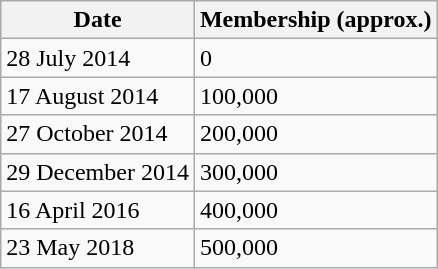<table class="wikitable">
<tr>
<th>Date</th>
<th>Membership (approx.)</th>
</tr>
<tr>
<td>28 July 2014</td>
<td>0</td>
</tr>
<tr>
<td>17 August 2014</td>
<td>100,000</td>
</tr>
<tr>
<td>27 October 2014</td>
<td>200,000</td>
</tr>
<tr>
<td>29 December 2014</td>
<td>300,000</td>
</tr>
<tr>
<td>16 April 2016</td>
<td>400,000</td>
</tr>
<tr>
<td>23 May 2018</td>
<td>500,000</td>
</tr>
</table>
